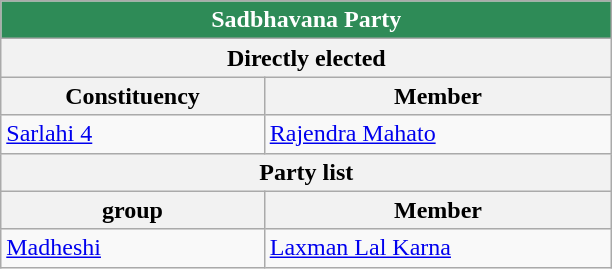<table class="wikitable mw-collapsible mw-collapsed" role="presentation">
<tr>
<th colspan="2" style="width: 300pt; background:seagreen; color: white;">Sadbhavana Party</th>
</tr>
<tr>
<th colspan="2">Directly elected</th>
</tr>
<tr>
<th>Constituency</th>
<th>Member</th>
</tr>
<tr>
<td><a href='#'>Sarlahi 4</a></td>
<td><a href='#'>Rajendra Mahato</a></td>
</tr>
<tr>
<th colspan="2">Party list</th>
</tr>
<tr>
<th> group</th>
<th>Member</th>
</tr>
<tr>
<td><a href='#'>Madheshi</a></td>
<td><a href='#'>Laxman Lal Karna</a></td>
</tr>
</table>
